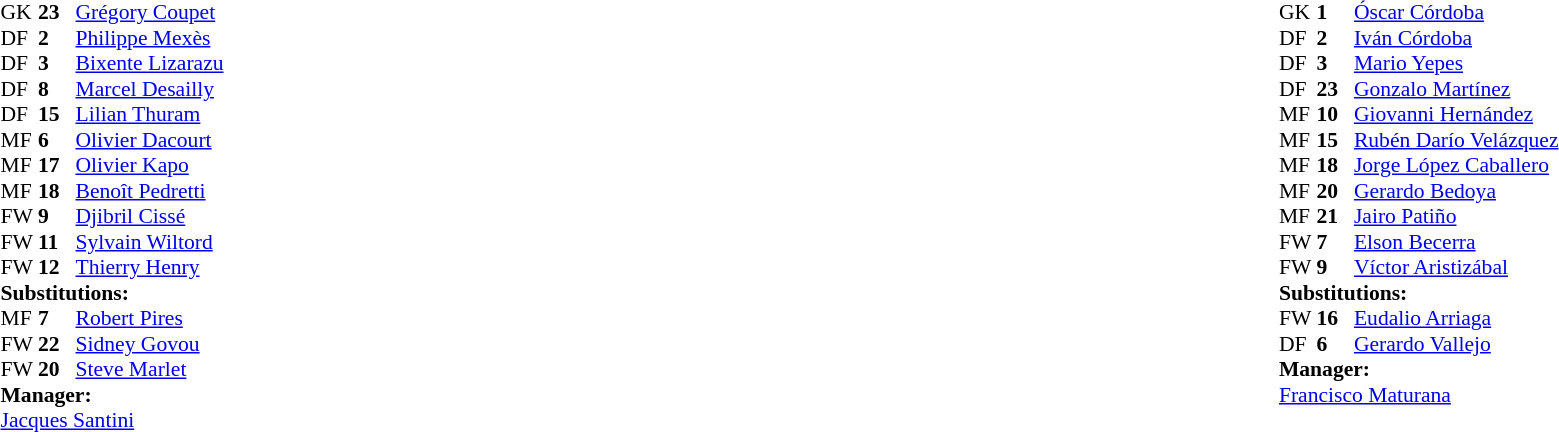<table width="100%">
<tr>
<td valign="top" width="50%"><br><table style="font-size: 90%" cellspacing="0" cellpadding="0">
<tr>
<th width=25></th>
<th width=25></th>
</tr>
<tr>
<td>GK</td>
<td><strong>23</strong></td>
<td><a href='#'>Grégory Coupet</a></td>
</tr>
<tr>
<td>DF</td>
<td><strong>2</strong></td>
<td><a href='#'>Philippe Mexès</a></td>
<td></td>
</tr>
<tr>
<td>DF</td>
<td><strong>3</strong></td>
<td><a href='#'>Bixente Lizarazu</a></td>
<td></td>
</tr>
<tr>
<td>DF</td>
<td><strong>8</strong></td>
<td><a href='#'>Marcel Desailly</a></td>
</tr>
<tr>
<td>DF</td>
<td><strong>15</strong></td>
<td><a href='#'>Lilian Thuram</a></td>
<td></td>
</tr>
<tr>
<td>MF</td>
<td><strong>6</strong></td>
<td><a href='#'>Olivier Dacourt</a></td>
</tr>
<tr>
<td>MF</td>
<td><strong>17</strong></td>
<td><a href='#'>Olivier Kapo</a></td>
<td></td>
<td></td>
</tr>
<tr>
<td>MF</td>
<td><strong>18</strong></td>
<td><a href='#'>Benoît Pedretti</a></td>
</tr>
<tr>
<td>FW</td>
<td><strong>9</strong></td>
<td><a href='#'>Djibril Cissé</a></td>
<td></td>
<td></td>
</tr>
<tr>
<td>FW</td>
<td><strong>11</strong></td>
<td><a href='#'>Sylvain Wiltord</a></td>
</tr>
<tr>
<td>FW</td>
<td><strong>12</strong></td>
<td><a href='#'>Thierry Henry</a></td>
<td></td>
<td></td>
</tr>
<tr>
<td colspan=3><strong>Substitutions:</strong></td>
</tr>
<tr>
<td>MF</td>
<td><strong>7</strong></td>
<td><a href='#'>Robert Pires</a></td>
<td></td>
<td></td>
</tr>
<tr>
<td>FW</td>
<td><strong>22</strong></td>
<td><a href='#'>Sidney Govou</a></td>
<td></td>
<td></td>
</tr>
<tr>
<td>FW</td>
<td><strong>20</strong></td>
<td><a href='#'>Steve Marlet</a></td>
<td></td>
<td></td>
</tr>
<tr>
<td colspan=3><strong>Manager:</strong></td>
</tr>
<tr>
<td colspan="4"><a href='#'>Jacques Santini</a></td>
</tr>
</table>
</td>
<td valign="top"></td>
<td valign="top" width="50%"><br><table style="font-size: 90%" cellspacing="0" cellpadding="0" align="center">
<tr>
<th width=25></th>
<th width=25></th>
</tr>
<tr>
<td>GK</td>
<td><strong>1</strong></td>
<td><a href='#'>Óscar Córdoba</a></td>
</tr>
<tr>
<td>DF</td>
<td><strong>2</strong></td>
<td><a href='#'>Iván Córdoba</a></td>
<td></td>
</tr>
<tr>
<td>DF</td>
<td><strong>3</strong></td>
<td><a href='#'>Mario Yepes</a></td>
</tr>
<tr>
<td>DF</td>
<td><strong>23</strong></td>
<td><a href='#'>Gonzalo Martínez</a></td>
<td></td>
<td></td>
</tr>
<tr>
<td>MF</td>
<td><strong>10</strong></td>
<td><a href='#'>Giovanni Hernández</a></td>
</tr>
<tr>
<td>MF</td>
<td><strong>15</strong></td>
<td><a href='#'>Rubén Darío Velázquez</a></td>
<td></td>
</tr>
<tr>
<td>MF</td>
<td><strong>18</strong></td>
<td><a href='#'>Jorge López Caballero</a></td>
<td></td>
</tr>
<tr>
<td>MF</td>
<td><strong>20</strong></td>
<td><a href='#'>Gerardo Bedoya</a></td>
</tr>
<tr>
<td>MF</td>
<td><strong>21</strong></td>
<td><a href='#'>Jairo Patiño</a></td>
<td></td>
<td></td>
</tr>
<tr>
<td>FW</td>
<td><strong>7</strong></td>
<td><a href='#'>Elson Becerra</a></td>
<td></td>
</tr>
<tr>
<td>FW</td>
<td><strong>9</strong></td>
<td><a href='#'>Víctor Aristizábal</a></td>
<td></td>
</tr>
<tr>
<td colspan=3><strong>Substitutions:</strong></td>
</tr>
<tr>
<td>FW</td>
<td><strong>16</strong></td>
<td><a href='#'>Eudalio Arriaga</a></td>
<td></td>
<td></td>
</tr>
<tr>
<td>DF</td>
<td><strong>6</strong></td>
<td><a href='#'>Gerardo Vallejo</a></td>
<td></td>
<td></td>
</tr>
<tr>
<td colspan=3><strong>Manager:</strong></td>
</tr>
<tr>
<td colspan="4"><a href='#'>Francisco Maturana</a></td>
</tr>
</table>
</td>
</tr>
</table>
